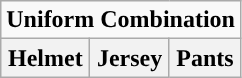<table class="wikitable">
<tr>
<td align="center" Colspan="3"><strong>Uniform Combination</strong></td>
</tr>
<tr align="center">
<th>Helmet</th>
<th>Jersey</th>
<th>Pants</th>
</tr>
</table>
